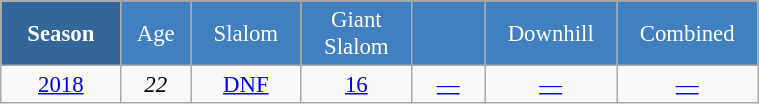<table class="wikitable"  style="font-size:95%; text-align:center; border:gray solid 1px; width:40%;">
<tr style="background:#369; color:white;">
<td rowspan="2" style="width:6%;"><strong>Season</strong></td>
</tr>
<tr style="background:#4180be; color:white;">
<td style="width:3%;">Age</td>
<td style="width:5%;">Slalom</td>
<td style="width:5%;">Giant<br>Slalom</td>
<td style="width:5%;"></td>
<td style="width:5%;">Downhill</td>
<td style="width:5%;">Combined</td>
</tr>
<tr>
<td><a href='#'>2018</a></td>
<td><em>22</em></td>
<td><a href='#'>DNF</a></td>
<td><a href='#'>16</a></td>
<td><a href='#'>—</a></td>
<td><a href='#'>—</a></td>
<td><a href='#'>—</a></td>
</tr>
</table>
